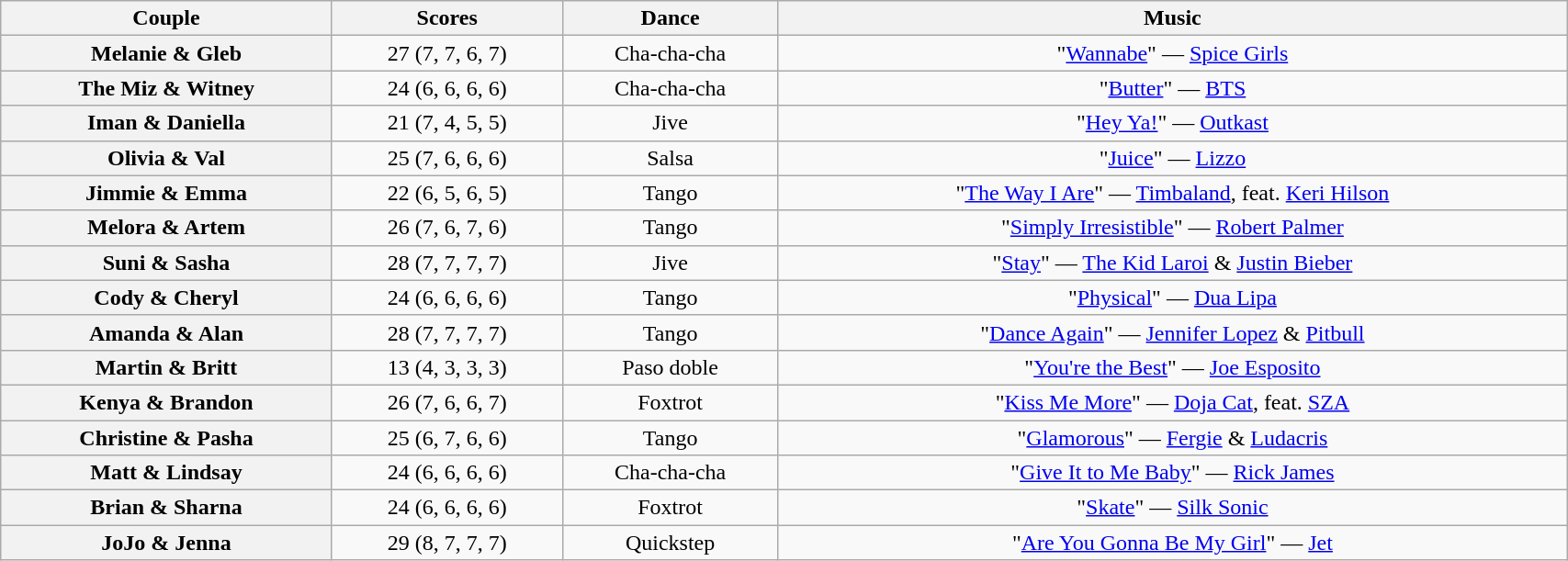<table class="wikitable sortable" style="text-align:center; width: 90%">
<tr>
<th scope="col">Couple</th>
<th scope="col">Scores</th>
<th scope="col" class="unsortable">Dance</th>
<th scope="col" class="unsortable">Music</th>
</tr>
<tr>
<th scope="row">Melanie & Gleb</th>
<td>27 (7, 7, 6, 7)</td>
<td>Cha-cha-cha</td>
<td>"<a href='#'>Wannabe</a>" — <a href='#'>Spice Girls</a></td>
</tr>
<tr>
<th scope="row">The Miz & Witney</th>
<td>24 (6, 6, 6, 6)</td>
<td>Cha-cha-cha</td>
<td>"<a href='#'>Butter</a>" — <a href='#'>BTS</a></td>
</tr>
<tr>
<th scope="row">Iman & Daniella</th>
<td>21 (7, 4, 5, 5)</td>
<td>Jive</td>
<td>"<a href='#'>Hey Ya!</a>" — <a href='#'>Outkast</a></td>
</tr>
<tr>
<th scope="row">Olivia & Val</th>
<td>25 (7, 6, 6, 6)</td>
<td>Salsa</td>
<td>"<a href='#'>Juice</a>" — <a href='#'>Lizzo</a></td>
</tr>
<tr>
<th scope="row">Jimmie & Emma</th>
<td>22 (6, 5, 6, 5)</td>
<td>Tango</td>
<td>"<a href='#'>The Way I Are</a>" — <a href='#'>Timbaland</a>, feat. <a href='#'>Keri Hilson</a></td>
</tr>
<tr>
<th scope="row">Melora & Artem</th>
<td>26 (7, 6, 7, 6)</td>
<td>Tango</td>
<td>"<a href='#'>Simply Irresistible</a>" — <a href='#'>Robert Palmer</a></td>
</tr>
<tr>
<th scope="row">Suni & Sasha</th>
<td>28 (7, 7, 7, 7)</td>
<td>Jive</td>
<td>"<a href='#'>Stay</a>" — <a href='#'>The Kid Laroi</a> & <a href='#'>Justin Bieber</a></td>
</tr>
<tr>
<th scope="row">Cody & Cheryl</th>
<td>24 (6, 6, 6, 6)</td>
<td>Tango</td>
<td>"<a href='#'>Physical</a>" — <a href='#'>Dua Lipa</a></td>
</tr>
<tr>
<th scope="row">Amanda & Alan</th>
<td>28 (7, 7, 7, 7)</td>
<td>Tango</td>
<td>"<a href='#'>Dance Again</a>" — <a href='#'>Jennifer Lopez</a> & <a href='#'>Pitbull</a></td>
</tr>
<tr>
<th scope="row">Martin & Britt</th>
<td>13 (4, 3, 3, 3)</td>
<td>Paso doble</td>
<td>"<a href='#'>You're the Best</a>" — <a href='#'>Joe Esposito</a></td>
</tr>
<tr>
<th scope="row">Kenya & Brandon</th>
<td>26 (7, 6, 6, 7)</td>
<td>Foxtrot</td>
<td>"<a href='#'>Kiss Me More</a>" — <a href='#'>Doja Cat</a>, feat. <a href='#'>SZA</a></td>
</tr>
<tr>
<th scope="row">Christine & Pasha</th>
<td>25 (6, 7, 6, 6)</td>
<td>Tango</td>
<td>"<a href='#'>Glamorous</a>" — <a href='#'>Fergie</a> & <a href='#'>Ludacris</a></td>
</tr>
<tr>
<th scope="row">Matt & Lindsay</th>
<td>24 (6, 6, 6, 6)</td>
<td>Cha-cha-cha</td>
<td>"<a href='#'>Give It to Me Baby</a>" — <a href='#'>Rick James</a></td>
</tr>
<tr>
<th scope="row">Brian & Sharna</th>
<td>24 (6, 6, 6, 6)</td>
<td>Foxtrot</td>
<td>"<a href='#'>Skate</a>" — <a href='#'>Silk Sonic</a></td>
</tr>
<tr>
<th scope="row">JoJo & Jenna</th>
<td>29 (8, 7, 7, 7)</td>
<td>Quickstep</td>
<td>"<a href='#'>Are You Gonna Be My Girl</a>" — <a href='#'>Jet</a></td>
</tr>
</table>
